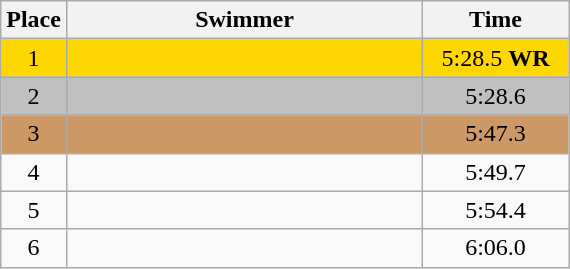<table class=wikitable style="text-align:center">
<tr>
<th>Place</th>
<th width=230>Swimmer</th>
<th width=90>Time</th>
</tr>
<tr bgcolor=gold>
<td>1</td>
<td align=left></td>
<td>5:28.5 <strong>WR</strong></td>
</tr>
<tr bgcolor=silver>
<td>2</td>
<td align=left></td>
<td>5:28.6</td>
</tr>
<tr bgcolor=cc9966>
<td>3</td>
<td align=left></td>
<td>5:47.3</td>
</tr>
<tr>
<td>4</td>
<td align=left></td>
<td>5:49.7</td>
</tr>
<tr>
<td>5</td>
<td align=left></td>
<td>5:54.4</td>
</tr>
<tr>
<td>6</td>
<td align=left></td>
<td>6:06.0</td>
</tr>
</table>
